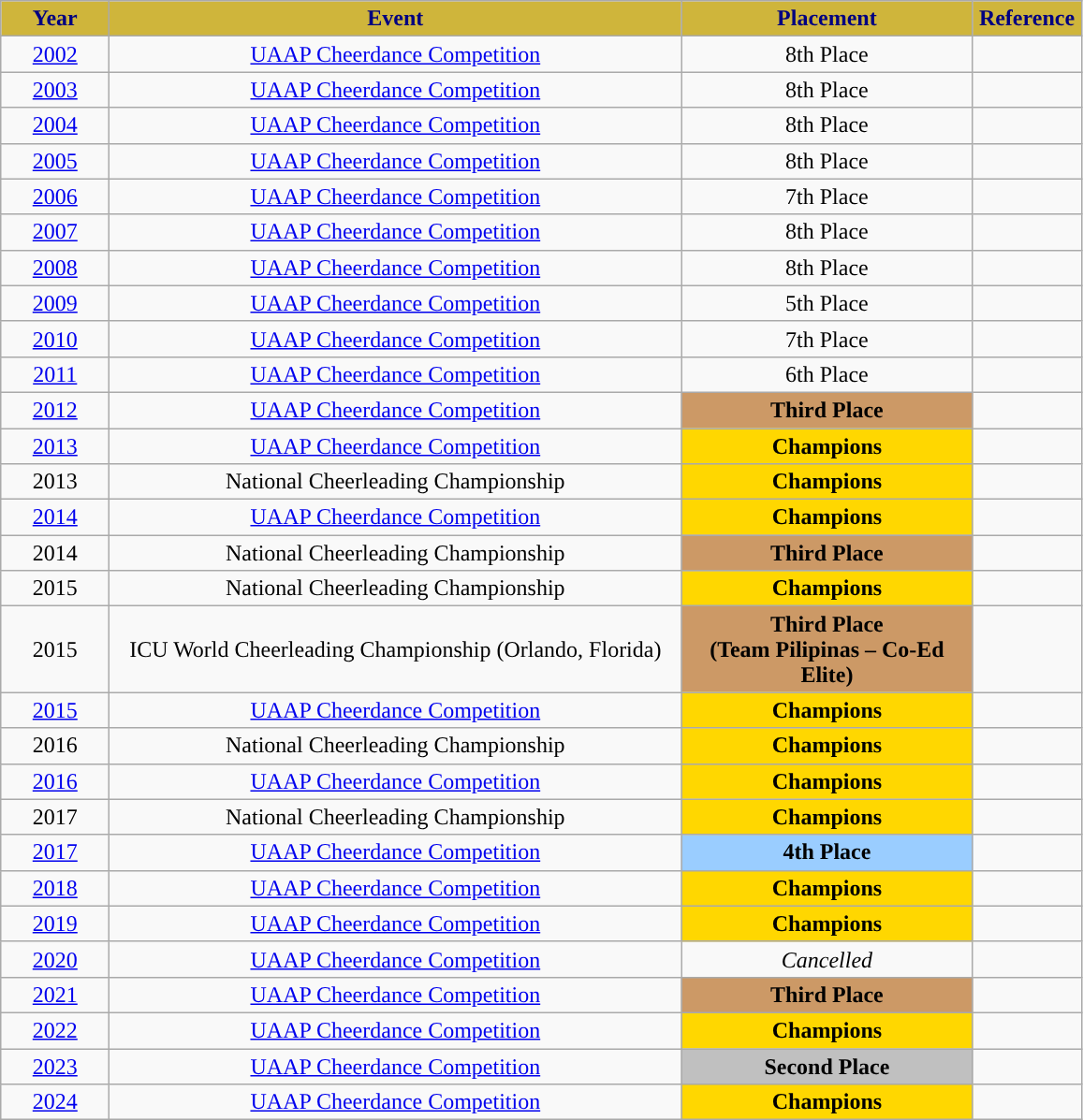<table class="wikitable">
<tr>
<th width=70px style="background: #CFB53B; color: #000080; text-align: center"><strong>Year</strong></th>
<th width=400px style="background: #CFB53B; color: #000080; text-align: center"><strong>Event</strong></th>
<th width=200px style="background: #CFB53B; color: #000080; text-align: center"><strong>Placement</strong></th>
<th width=70px style="background: #CFB53B; color: #000080; text-align: center"><strong>Reference</strong></th>
</tr>
<tr align=center>
<td rowspan=1><a href='#'>2002</a></td>
<td rowspan=1><a href='#'>UAAP Cheerdance Competition</a></td>
<td>8th Place</td>
<td></td>
</tr>
<tr align=center>
<td rowspan=1><a href='#'>2003</a></td>
<td rowspan=1><a href='#'>UAAP Cheerdance Competition</a></td>
<td>8th Place</td>
<td></td>
</tr>
<tr align=center>
<td rowspan=1><a href='#'>2004</a></td>
<td rowspan=1><a href='#'>UAAP Cheerdance Competition</a></td>
<td>8th Place</td>
<td></td>
</tr>
<tr align=center>
<td rowspan=1><a href='#'>2005</a></td>
<td rowspan=1><a href='#'>UAAP Cheerdance Competition</a></td>
<td>8th Place</td>
<td></td>
</tr>
<tr align=center>
<td rowspan=1><a href='#'>2006</a></td>
<td rowspan=1><a href='#'>UAAP Cheerdance Competition</a></td>
<td>7th Place</td>
<td></td>
</tr>
<tr align=center>
<td rowspan=1><a href='#'>2007</a></td>
<td rowspan=1><a href='#'>UAAP Cheerdance Competition</a></td>
<td>8th Place</td>
<td></td>
</tr>
<tr align=center>
<td rowspan=1><a href='#'>2008</a></td>
<td rowspan=1><a href='#'>UAAP Cheerdance Competition</a></td>
<td>8th Place</td>
<td></td>
</tr>
<tr align=center>
<td rowspan=1><a href='#'>2009</a></td>
<td rowspan=1><a href='#'>UAAP Cheerdance Competition</a></td>
<td>5th Place</td>
<td></td>
</tr>
<tr align=center>
<td rowspan=1><a href='#'>2010</a></td>
<td rowspan=1><a href='#'>UAAP Cheerdance Competition</a></td>
<td>7th Place</td>
<td></td>
</tr>
<tr align=center>
<td rowspan=1><a href='#'>2011</a></td>
<td rowspan=1><a href='#'>UAAP Cheerdance Competition</a></td>
<td>6th Place</td>
<td></td>
</tr>
<tr align=center>
<td rowspan=1><a href='#'>2012</a></td>
<td rowspan=1><a href='#'>UAAP Cheerdance Competition</a></td>
<td bgcolor="#cc9966"><strong>Third Place</strong></td>
<td></td>
</tr>
<tr align=center>
<td rowspan=1><a href='#'>2013</a></td>
<td rowspan=1><a href='#'>UAAP Cheerdance Competition</a></td>
<td bgcolor="gold"><strong>Champions</strong></td>
<td></td>
</tr>
<tr align=center>
<td rowspan=1>2013</td>
<td rowspan=1>National Cheerleading Championship</td>
<td bgcolor="gold"><strong>Champions</strong></td>
<td></td>
</tr>
<tr align=center>
<td rowspan=1><a href='#'>2014</a></td>
<td rowspan=1><a href='#'>UAAP Cheerdance Competition</a></td>
<td bgcolor="gold"><strong>Champions</strong></td>
<td></td>
</tr>
<tr align=center>
<td rowspan=1>2014</td>
<td rowspan=1>National Cheerleading Championship</td>
<td bgcolor="#cc9966"><strong>Third Place</strong></td>
<td></td>
</tr>
<tr align=center>
<td rowspan=1>2015</td>
<td rowspan=1>National Cheerleading Championship</td>
<td bgcolor="gold"><strong>Champions</strong></td>
<td></td>
</tr>
<tr align=center>
<td rowspan=1>2015</td>
<td rowspan=1>ICU World Cheerleading Championship (Orlando, Florida)</td>
<td bgcolor="#cc9966"><strong>Third Place</strong><br><strong>(Team Pilipinas – Co-Ed Elite)</strong></td>
<td></td>
</tr>
<tr align=center>
<td rowspan=1><a href='#'>2015</a></td>
<td rowspan=1><a href='#'>UAAP Cheerdance Competition</a></td>
<td bgcolor="gold"><strong>Champions</strong></td>
<td></td>
</tr>
<tr align=center>
<td rowspan=1>2016</td>
<td rowspan=1>National Cheerleading Championship</td>
<td bgcolor="gold"><strong>Champions</strong></td>
<td></td>
</tr>
<tr align=center>
<td rowspan=1><a href='#'>2016</a></td>
<td rowspan=1><a href='#'>UAAP Cheerdance Competition</a></td>
<td bgcolor="gold"><strong>Champions</strong></td>
<td></td>
</tr>
<tr align=center>
<td rowspan=1>2017</td>
<td rowspan=1>National Cheerleading Championship</td>
<td bgcolor="gold"><strong>Champions</strong></td>
<td></td>
</tr>
<tr align=center>
<td rowspan=1><a href='#'>2017</a></td>
<td rowspan=1><a href='#'>UAAP Cheerdance Competition</a></td>
<td bgcolor="#9acdff"><strong>4th Place</strong></td>
<td></td>
</tr>
<tr align=center>
<td rowspan=1><a href='#'>2018</a></td>
<td rowspan=1><a href='#'>UAAP Cheerdance Competition</a></td>
<td bgcolor="gold"><strong>Champions</strong></td>
<td></td>
</tr>
<tr align=center>
<td rowspan=1><a href='#'>2019</a></td>
<td rowspan=1><a href='#'>UAAP Cheerdance Competition</a></td>
<td bgcolor="gold"><strong>Champions</strong></td>
<td></td>
</tr>
<tr align=center>
<td rowspan=1><a href='#'>2020</a></td>
<td rowspan=1><a href='#'>UAAP Cheerdance Competition</a></td>
<td><em>Cancelled</em></td>
<td></td>
</tr>
<tr align=center>
<td rowspan=1><a href='#'>2021</a></td>
<td rowspan=1><a href='#'>UAAP Cheerdance Competition</a></td>
<td bgcolor="#cc9966"><strong>Third Place</strong></td>
<td></td>
</tr>
<tr align=center>
<td rowspan=1><a href='#'>2022</a></td>
<td rowspan=1><a href='#'>UAAP Cheerdance Competition</a></td>
<td bgcolor="gold"><strong>Champions</strong></td>
<td></td>
</tr>
<tr align=center>
<td rowspan=1><a href='#'>2023</a></td>
<td rowspan=1><a href='#'>UAAP Cheerdance Competition</a></td>
<td bgcolor="silver"><strong>Second Place</strong></td>
<td></td>
</tr>
<tr align=center>
<td rowspan=1><a href='#'>2024</a></td>
<td rowspan=1><a href='#'>UAAP Cheerdance Competition</a></td>
<td bgcolor="gold"><strong>Champions</strong></td>
<td></td>
</tr>
</table>
